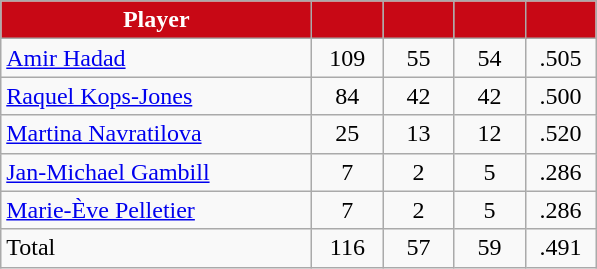<table class="wikitable" style="text-align:center">
<tr>
<th style="background:#C80815; color:white" width="200px">Player</th>
<th style="background:#C80815; color:white" width="40px"></th>
<th style="background:#C80815; color:white" width="40px"></th>
<th style="background:#C80815; color:white" width="40px"></th>
<th style="background:#C80815; color:white" width="40px"></th>
</tr>
<tr>
<td style="text-align:left"><a href='#'>Amir Hadad</a></td>
<td>109</td>
<td>55</td>
<td>54</td>
<td>.505</td>
</tr>
<tr>
<td style="text-align:left"><a href='#'>Raquel Kops-Jones</a></td>
<td>84</td>
<td>42</td>
<td>42</td>
<td>.500</td>
</tr>
<tr>
<td style="text-align:left"><a href='#'>Martina Navratilova</a></td>
<td>25</td>
<td>13</td>
<td>12</td>
<td>.520</td>
</tr>
<tr>
<td style="text-align:left"><a href='#'>Jan-Michael Gambill</a></td>
<td>7</td>
<td>2</td>
<td>5</td>
<td>.286</td>
</tr>
<tr>
<td style="text-align:left"><a href='#'>Marie-Ève Pelletier</a></td>
<td>7</td>
<td>2</td>
<td>5</td>
<td>.286</td>
</tr>
<tr>
<td style="text-align:left">Total</td>
<td>116</td>
<td>57</td>
<td>59</td>
<td>.491</td>
</tr>
</table>
